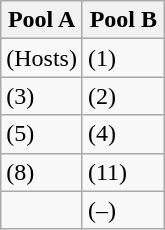<table class="wikitable">
<tr>
<th width=50%>Pool A</th>
<th width=50%>Pool B</th>
</tr>
<tr>
<td> (Hosts)</td>
<td> (1)</td>
</tr>
<tr>
<td> (3)</td>
<td> (2)</td>
</tr>
<tr>
<td> (5)</td>
<td> (4)</td>
</tr>
<tr>
<td> (8)</td>
<td> (11)</td>
</tr>
<tr>
<td></td>
<td> (–)</td>
</tr>
</table>
